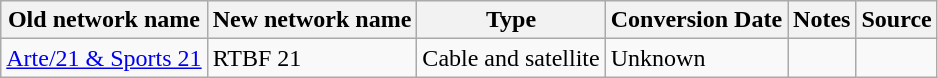<table class="wikitable">
<tr>
<th>Old network name</th>
<th>New network name</th>
<th>Type</th>
<th>Conversion Date</th>
<th>Notes</th>
<th>Source</th>
</tr>
<tr>
<td><a href='#'>Arte/21 & Sports 21</a></td>
<td>RTBF 21</td>
<td>Cable and satellite</td>
<td>Unknown</td>
<td></td>
<td></td>
</tr>
</table>
